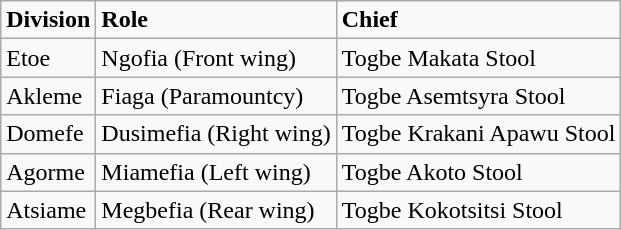<table class="wikitable">
<tr>
<td><strong>Division</strong></td>
<td><strong>Role</strong></td>
<td><strong>Chief</strong></td>
</tr>
<tr>
<td>Etoe</td>
<td>Ngofia (Front wing)</td>
<td>Togbe Makata Stool</td>
</tr>
<tr>
<td>Akleme</td>
<td>Fiaga (Paramountcy)</td>
<td>Togbe Asemtsyra Stool</td>
</tr>
<tr>
<td>Domefe</td>
<td>Dusimefia (Right wing)</td>
<td>Togbe Krakani Apawu Stool</td>
</tr>
<tr>
<td>Agorme</td>
<td>Miamefia (Left wing)</td>
<td>Togbe Akoto Stool</td>
</tr>
<tr>
<td>Atsiame</td>
<td>Megbefia (Rear wing)</td>
<td>Togbe Kokotsitsi Stool</td>
</tr>
</table>
